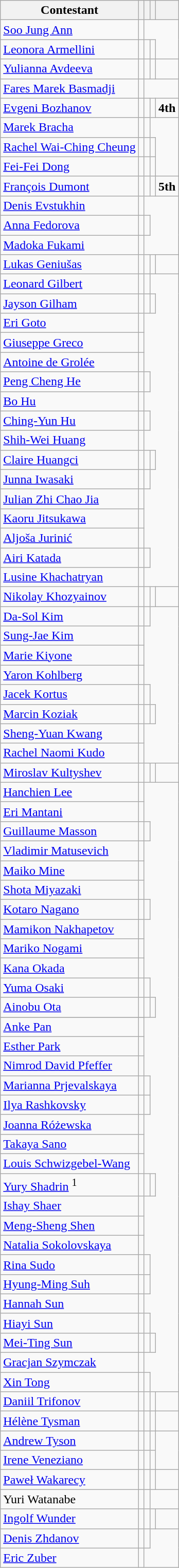<table class="wikitable sortable">
<tr>
<th>Contestant</th>
<th></th>
<th></th>
<th></th>
<th></th>
</tr>
<tr>
<td> <a href='#'>Soo Jung Ann</a></td>
<td></td>
</tr>
<tr>
<td> <a href='#'>Leonora Armellini</a></td>
<td></td>
<td></td>
<td></td>
</tr>
<tr>
<td> <a href='#'>Yulianna Avdeeva</a></td>
<td></td>
<td></td>
<td></td>
<td></td>
</tr>
<tr>
<td> <a href='#'>Fares Marek Basmadji</a></td>
<td></td>
</tr>
<tr>
<td> <a href='#'>Evgeni Bozhanov</a></td>
<td></td>
<td></td>
<td></td>
<td><strong>4th</strong></td>
</tr>
<tr>
<td> <a href='#'>Marek Bracha</a></td>
<td></td>
<td></td>
</tr>
<tr>
<td> <a href='#'>Rachel Wai-Ching Cheung</a></td>
<td></td>
<td></td>
<td></td>
</tr>
<tr>
<td> <a href='#'>Fei-Fei Dong</a></td>
<td></td>
<td></td>
<td></td>
</tr>
<tr>
<td> <a href='#'>François Dumont</a></td>
<td></td>
<td></td>
<td></td>
<td><strong>5th</strong></td>
</tr>
<tr>
<td> <a href='#'>Denis Evstukhin</a></td>
<td></td>
</tr>
<tr>
<td> <a href='#'>Anna Fedorova</a></td>
<td></td>
<td></td>
</tr>
<tr>
<td> <a href='#'>Madoka Fukami</a></td>
<td></td>
</tr>
<tr>
<td> <a href='#'>Lukas Geniušas</a></td>
<td></td>
<td></td>
<td></td>
<td></td>
</tr>
<tr>
<td> <a href='#'>Leonard Gilbert</a></td>
<td></td>
<td></td>
</tr>
<tr>
<td> <a href='#'>Jayson Gilham</a></td>
<td></td>
<td></td>
<td></td>
</tr>
<tr>
<td> <a href='#'>Eri Goto</a></td>
<td></td>
</tr>
<tr>
<td> <a href='#'>Giuseppe Greco</a></td>
<td></td>
</tr>
<tr>
<td> <a href='#'>Antoine de Grolée</a></td>
<td></td>
</tr>
<tr>
<td> <a href='#'>Peng Cheng He</a></td>
<td></td>
<td></td>
</tr>
<tr>
<td> <a href='#'>Bo Hu</a></td>
<td></td>
</tr>
<tr>
<td> <a href='#'>Ching-Yun Hu</a></td>
<td></td>
<td></td>
</tr>
<tr>
<td> <a href='#'>Shih-Wei Huang</a></td>
<td></td>
</tr>
<tr>
<td> <a href='#'>Claire Huangci</a></td>
<td></td>
<td></td>
<td></td>
</tr>
<tr>
<td> <a href='#'>Junna Iwasaki</a></td>
<td></td>
<td></td>
</tr>
<tr>
<td> <a href='#'>Julian Zhi Chao Jia</a></td>
<td></td>
</tr>
<tr>
<td> <a href='#'>Kaoru Jitsukawa</a></td>
<td></td>
</tr>
<tr>
<td> <a href='#'>Aljoša Jurinić</a></td>
<td></td>
</tr>
<tr>
<td> <a href='#'>Airi Katada</a></td>
<td></td>
<td></td>
</tr>
<tr>
<td> <a href='#'>Lusine Khachatryan</a></td>
<td></td>
</tr>
<tr>
<td> <a href='#'>Nikolay Khozyainov</a></td>
<td></td>
<td></td>
<td></td>
<td></td>
</tr>
<tr>
<td> <a href='#'>Da-Sol Kim</a></td>
<td></td>
<td></td>
</tr>
<tr>
<td> <a href='#'>Sung-Jae Kim</a></td>
<td></td>
</tr>
<tr>
<td> <a href='#'>Marie Kiyone</a></td>
<td></td>
</tr>
<tr>
<td> <a href='#'>Yaron Kohlberg</a></td>
<td></td>
</tr>
<tr>
<td> <a href='#'>Jacek Kortus</a></td>
<td></td>
<td></td>
</tr>
<tr>
<td> <a href='#'>Marcin Koziak</a></td>
<td></td>
<td></td>
<td></td>
</tr>
<tr>
<td> <a href='#'>Sheng-Yuan Kwang</a></td>
<td></td>
</tr>
<tr>
<td>  <a href='#'>Rachel Naomi Kudo</a></td>
<td></td>
</tr>
<tr>
<td> <a href='#'>Miroslav Kultyshev</a></td>
<td></td>
<td></td>
<td></td>
<td></td>
</tr>
<tr>
<td> <a href='#'>Hanchien Lee</a></td>
<td></td>
</tr>
<tr>
<td> <a href='#'>Eri Mantani</a></td>
<td></td>
</tr>
<tr>
<td> <a href='#'>Guillaume Masson</a></td>
<td></td>
<td></td>
</tr>
<tr>
<td> <a href='#'>Vladimir Matusevich</a></td>
<td></td>
</tr>
<tr>
<td> <a href='#'>Maiko Mine</a></td>
<td></td>
</tr>
<tr>
<td> <a href='#'>Shota Miyazaki</a></td>
<td></td>
</tr>
<tr>
<td> <a href='#'>Kotaro Nagano</a></td>
<td></td>
<td></td>
</tr>
<tr>
<td> <a href='#'>Mamikon Nakhapetov</a></td>
<td></td>
</tr>
<tr>
<td> <a href='#'>Mariko Nogami</a></td>
<td></td>
</tr>
<tr>
<td> <a href='#'>Kana Okada</a></td>
<td></td>
</tr>
<tr>
<td> <a href='#'>Yuma Osaki</a></td>
<td></td>
<td></td>
</tr>
<tr>
<td>  <a href='#'>Ainobu Ota</a></td>
<td></td>
<td></td>
<td></td>
</tr>
<tr>
</tr>
<tr>
<td> <a href='#'>Anke Pan</a></td>
<td></td>
</tr>
<tr>
<td> <a href='#'>Esther Park</a></td>
<td></td>
</tr>
<tr>
<td> <a href='#'>Nimrod David Pfeffer</a></td>
<td></td>
</tr>
<tr>
<td> <a href='#'>Marianna Prjevalskaya</a></td>
<td></td>
<td></td>
</tr>
<tr>
<td> <a href='#'>Ilya Rashkovsky</a></td>
<td></td>
<td></td>
</tr>
<tr>
<td> <a href='#'>Joanna Różewska</a></td>
<td></td>
</tr>
<tr>
<td> <a href='#'>Takaya Sano</a></td>
<td></td>
</tr>
<tr>
<td> <a href='#'>Louis Schwizgebel-Wang</a></td>
<td></td>
</tr>
<tr>
<td> <a href='#'>Yury Shadrin</a> <sup>1</sup></td>
<td></td>
<td></td>
<td></td>
</tr>
<tr>
<td> <a href='#'>Ishay Shaer</a></td>
<td></td>
</tr>
<tr>
<td> <a href='#'>Meng-Sheng Shen</a></td>
<td></td>
</tr>
<tr>
<td> <a href='#'>Natalia Sokolovskaya</a></td>
<td></td>
</tr>
<tr>
<td> <a href='#'>Rina Sudo</a></td>
<td></td>
<td></td>
</tr>
<tr>
<td> <a href='#'>Hyung-Ming Suh</a></td>
<td></td>
<td></td>
</tr>
<tr>
<td> <a href='#'>Hannah Sun</a></td>
<td></td>
</tr>
<tr>
<td> <a href='#'>Hiayi Sun</a></td>
<td></td>
<td></td>
</tr>
<tr>
<td> <a href='#'>Mei-Ting Sun</a></td>
<td></td>
<td></td>
<td></td>
</tr>
<tr>
<td> <a href='#'>Gracjan Szymczak</a></td>
<td></td>
</tr>
<tr>
<td> <a href='#'>Xin Tong</a></td>
<td></td>
<td></td>
</tr>
<tr>
<td> <a href='#'>Daniil Trifonov</a></td>
<td></td>
<td></td>
<td></td>
<td></td>
</tr>
<tr>
<td> <a href='#'>Hélène Tysman</a></td>
<td></td>
<td></td>
<td></td>
<td></td>
</tr>
<tr>
<td> <a href='#'>Andrew Tyson</a></td>
<td></td>
<td></td>
<td></td>
</tr>
<tr>
<td> <a href='#'>Irene Veneziano</a></td>
<td></td>
<td></td>
<td></td>
</tr>
<tr>
<td> <a href='#'>Paweł Wakarecy</a></td>
<td></td>
<td></td>
<td></td>
<td></td>
</tr>
<tr>
<td> Yuri Watanabe</td>
<td></td>
<td></td>
</tr>
<tr>
<td> <a href='#'>Ingolf Wunder</a></td>
<td></td>
<td></td>
<td></td>
<td></td>
</tr>
<tr>
<td> <a href='#'>Denis Zhdanov</a></td>
<td></td>
<td></td>
</tr>
<tr>
<td> <a href='#'>Eric Zuber</a></td>
<td></td>
</tr>
</table>
